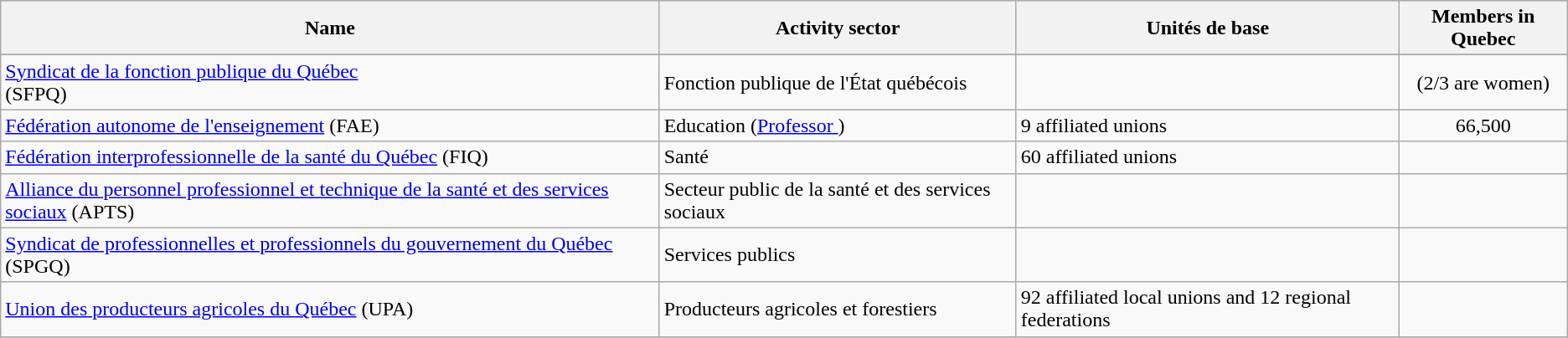<table class="wikitable sortable">
<tr style="background:#ececec;">
<th>Name</th>
<th>Activity sector</th>
<th>Unités de base</th>
<th>Members in Quebec</th>
</tr>
<tr>
</tr>
<tr>
<td><a href='#'>Syndicat de la fonction publique du Québec</a><br>(SFPQ)</td>
<td>Fonction publique de l'État québécois</td>
<td></td>
<td align="center"> (2/3 are women)</td>
</tr>
<tr>
<td><a href='#'>Fédération autonome de l'enseignement</a> (FAE)</td>
<td>Education (<a href='#'>Professor </a>)</td>
<td>9 affiliated unions</td>
<td align="center">66,500</td>
</tr>
<tr>
<td><a href='#'>Fédération interprofessionnelle de la santé du Québec</a> (FIQ)</td>
<td>Santé</td>
<td>60 affiliated unions</td>
<td align="center"></td>
</tr>
<tr>
<td><a href='#'>Alliance du personnel professionnel et technique de la santé et des services sociaux</a> (APTS)</td>
<td>Secteur public de la santé et des services sociaux</td>
<td></td>
<td align="center"></td>
</tr>
<tr>
<td><a href='#'>Syndicat de professionnelles et professionnels du gouvernement du Québec</a> (SPGQ)</td>
<td>Services publics</td>
<td></td>
<td align="center"></td>
</tr>
<tr>
<td><a href='#'>Union des producteurs agricoles du Québec</a> (UPA)</td>
<td>Producteurs agricoles et forestiers</td>
<td>92 affiliated local unions and 12 regional federations</td>
<td align="center"></td>
</tr>
<tr>
</tr>
</table>
